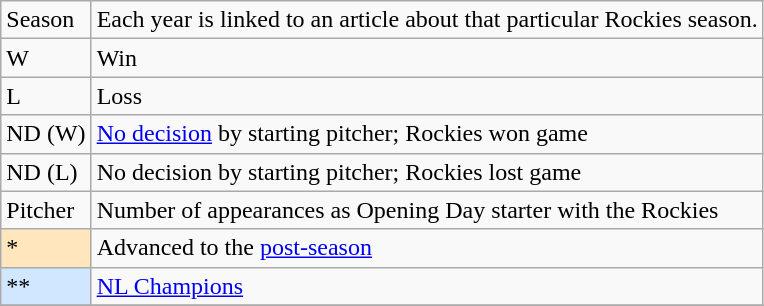<table class="wikitable">
<tr>
<td>Season</td>
<td>Each year is linked to an article about that particular Rockies season.</td>
</tr>
<tr>
<td>W</td>
<td>Win</td>
</tr>
<tr>
<td>L</td>
<td>Loss</td>
</tr>
<tr>
<td>ND (W)</td>
<td><a href='#'>No decision</a> by starting pitcher; Rockies won game</td>
</tr>
<tr>
<td>ND (L)</td>
<td>No decision by starting pitcher; Rockies lost game</td>
</tr>
<tr>
<td>Pitcher </td>
<td>Number of appearances as Opening Day starter with the Rockies</td>
</tr>
<tr>
<td style="background-color: #FFE6BD">*</td>
<td>Advanced to the <a href='#'>post-season</a></td>
</tr>
<tr>
<td style="background-color: #D0E7FF">**</td>
<td><a href='#'>NL Champions</a></td>
</tr>
<tr>
</tr>
</table>
